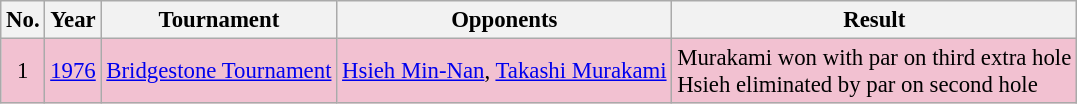<table class="wikitable" style="font-size:95%;">
<tr>
<th>No.</th>
<th>Year</th>
<th>Tournament</th>
<th>Opponents</th>
<th>Result</th>
</tr>
<tr style="background:#F2C1D1;">
<td align=center>1</td>
<td><a href='#'>1976</a></td>
<td><a href='#'>Bridgestone Tournament</a></td>
<td> <a href='#'>Hsieh Min-Nan</a>,  <a href='#'>Takashi Murakami</a></td>
<td>Murakami won with par on third extra hole<br>Hsieh eliminated by par on second hole</td>
</tr>
</table>
